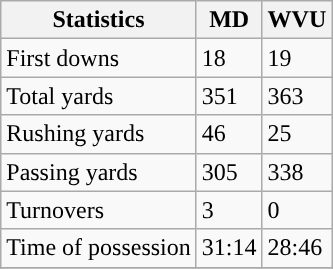<table class="wikitable">
<tr>
<th>Statistics</th>
<th>MD</th>
<th>WVU</th>
</tr>
<tr>
<td>First downs</td>
<td>18</td>
<td>19</td>
</tr>
<tr>
<td>Total yards</td>
<td>351</td>
<td>363</td>
</tr>
<tr>
<td>Rushing yards</td>
<td>46</td>
<td>25</td>
</tr>
<tr>
<td>Passing yards</td>
<td>305</td>
<td>338</td>
</tr>
<tr>
<td>Turnovers</td>
<td>3</td>
<td>0</td>
</tr>
<tr>
<td>Time of possession</td>
<td>31:14</td>
<td>28:46</td>
</tr>
<tr>
</tr>
</table>
